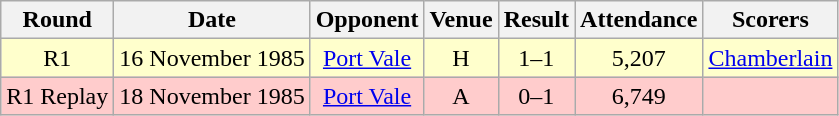<table class="wikitable" style="font-size:100%; text-align:center">
<tr>
<th>Round</th>
<th>Date</th>
<th>Opponent</th>
<th>Venue</th>
<th>Result</th>
<th>Attendance</th>
<th>Scorers</th>
</tr>
<tr style="background-color: #FFFFCC;">
<td>R1</td>
<td>16 November 1985</td>
<td><a href='#'>Port Vale</a></td>
<td>H</td>
<td>1–1</td>
<td>5,207</td>
<td><a href='#'>Chamberlain</a></td>
</tr>
<tr style="background-color: #FFCCCC;">
<td>R1 Replay</td>
<td>18 November 1985</td>
<td><a href='#'>Port Vale</a></td>
<td>A</td>
<td>0–1</td>
<td>6,749</td>
<td></td>
</tr>
</table>
